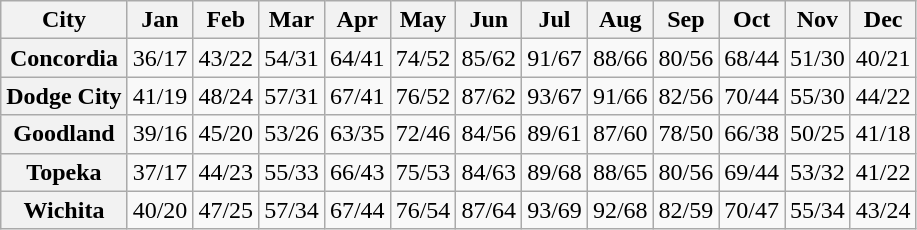<table class="wikitable" style="text-align: center">
<tr>
<th>City</th>
<th>Jan</th>
<th>Feb</th>
<th>Mar</th>
<th>Apr</th>
<th>May</th>
<th>Jun</th>
<th>Jul</th>
<th>Aug</th>
<th>Sep</th>
<th>Oct</th>
<th>Nov</th>
<th>Dec</th>
</tr>
<tr>
<th>Concordia</th>
<td>36/17</td>
<td>43/22</td>
<td>54/31</td>
<td>64/41</td>
<td>74/52</td>
<td>85/62</td>
<td>91/67</td>
<td>88/66</td>
<td>80/56</td>
<td>68/44</td>
<td>51/30</td>
<td>40/21</td>
</tr>
<tr>
<th>Dodge City</th>
<td>41/19</td>
<td>48/24</td>
<td>57/31</td>
<td>67/41</td>
<td>76/52</td>
<td>87/62</td>
<td>93/67</td>
<td>91/66</td>
<td>82/56</td>
<td>70/44</td>
<td>55/30</td>
<td>44/22</td>
</tr>
<tr>
<th>Goodland</th>
<td>39/16</td>
<td>45/20</td>
<td>53/26</td>
<td>63/35</td>
<td>72/46</td>
<td>84/56</td>
<td>89/61</td>
<td>87/60</td>
<td>78/50</td>
<td>66/38</td>
<td>50/25</td>
<td>41/18</td>
</tr>
<tr>
<th>Topeka</th>
<td>37/17</td>
<td>44/23</td>
<td>55/33</td>
<td>66/43</td>
<td>75/53</td>
<td>84/63</td>
<td>89/68</td>
<td>88/65</td>
<td>80/56</td>
<td>69/44</td>
<td>53/32</td>
<td>41/22</td>
</tr>
<tr>
<th>Wichita</th>
<td>40/20</td>
<td>47/25</td>
<td>57/34</td>
<td>67/44</td>
<td>76/54</td>
<td>87/64</td>
<td>93/69</td>
<td>92/68</td>
<td>82/59</td>
<td>70/47</td>
<td>55/34</td>
<td>43/24</td>
</tr>
</table>
